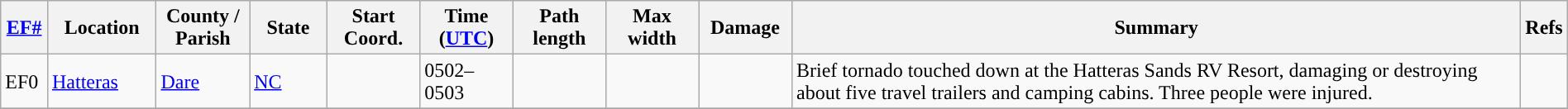<table class="wikitable sortable" style="width:100%;">
<tr>
<th scope="col"  style="width:3%; text-align:center;"><a href='#'>EF#</a></th>
<th scope="col"  style="width:7%; text-align:center;" class="unsortable">Location</th>
<th scope="col"  style="width:6%; text-align:center;" class="unsortable">County / Parish</th>
<th scope="col"  style="width:5%; text-align:center;">State</th>
<th scope="col"  style="width:6%; text-align:center;">Start Coord.</th>
<th scope="col"  style="width:6%; text-align:center;">Time (<a href='#'>UTC</a>)</th>
<th scope="col"  style="width:6%; text-align:center;">Path length</th>
<th scope="col"  style="width:6%; text-align:center;">Max width</th>
<th scope="col"  style="width:6%; text-align:center;">Damage</th>
<th scope="col" class="unsortable" style="width:48%; text-align:center;">Summary</th>
<th scope="col" class="unsortable" style="width:48%; text-align:center;">Refs</th>
</tr>
<tr>
<td>EF0</td>
<td><a href='#'>Hatteras</a></td>
<td><a href='#'>Dare</a></td>
<td><a href='#'>NC</a></td>
<td></td>
<td>0502–0503</td>
<td></td>
<td></td>
<td></td>
<td>Brief tornado touched down at the Hatteras Sands RV Resort, damaging or destroying about five travel trailers and camping cabins. Three people were injured.</td>
<td></td>
</tr>
<tr>
</tr>
</table>
